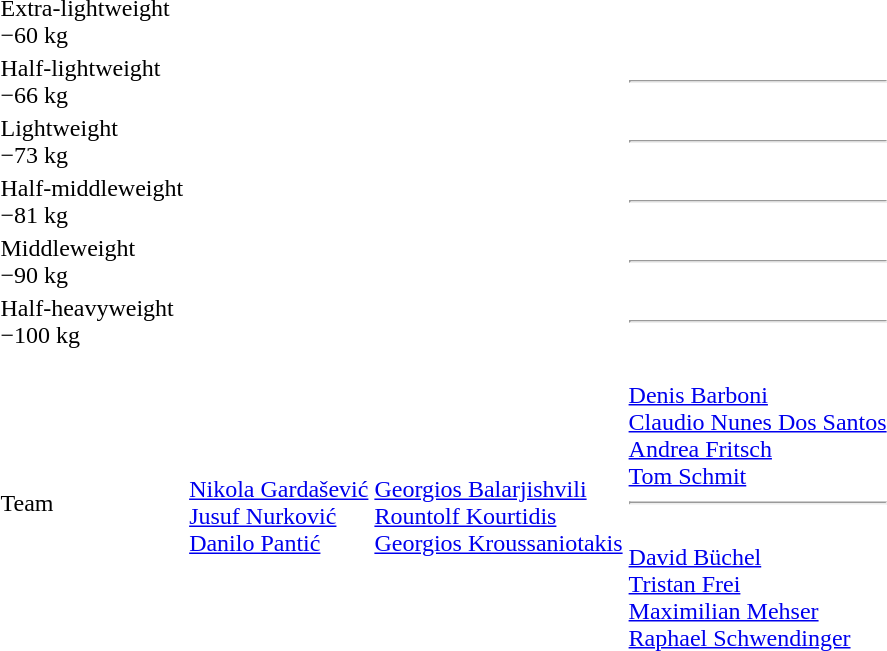<table>
<tr>
<td>Extra-lightweight<br>−60 kg</td>
<td></td>
<td></td>
<td></td>
</tr>
<tr>
<td>Half-lightweight<br>−66 kg</td>
<td></td>
<td></td>
<td><hr></td>
</tr>
<tr>
<td>Lightweight<br>−73 kg</td>
<td></td>
<td></td>
<td><hr></td>
</tr>
<tr>
<td>Half-middleweight<br>−81 kg</td>
<td></td>
<td></td>
<td><hr></td>
</tr>
<tr>
<td>Middleweight<br>−90 kg</td>
<td></td>
<td></td>
<td><hr></td>
</tr>
<tr>
<td>Half-heavyweight<br>−100 kg</td>
<td></td>
<td></td>
<td><hr></td>
</tr>
<tr>
<td>Team</td>
<td><br><a href='#'>Nikola Gardašević</a><br><a href='#'>Jusuf Nurković</a><br><a href='#'>Danilo Pantić</a></td>
<td><br><a href='#'>Georgios Balarjishvili</a><br><a href='#'>Rountolf Kourtidis</a><br><a href='#'>Georgios Kroussaniotakis</a></td>
<td><br><a href='#'>Denis Barboni</a><br><a href='#'>Claudio Nunes Dos Santos</a><br><a href='#'>Andrea Fritsch</a><br><a href='#'>Tom Schmit</a><hr><br><a href='#'>David Büchel</a><br><a href='#'>Tristan Frei</a><br><a href='#'>Maximilian Mehser</a><br><a href='#'>Raphael Schwendinger</a></td>
</tr>
</table>
